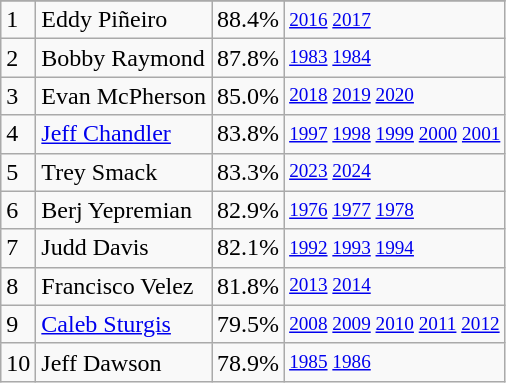<table class="wikitable">
<tr>
</tr>
<tr>
<td>1</td>
<td>Eddy Piñeiro</td>
<td><abbr>88.4%</abbr></td>
<td style="font-size:80%;"><a href='#'>2016</a> <a href='#'>2017</a></td>
</tr>
<tr>
<td>2</td>
<td>Bobby Raymond</td>
<td><abbr>87.8%</abbr></td>
<td style="font-size:80%;"><a href='#'>1983</a> <a href='#'>1984</a></td>
</tr>
<tr>
<td>3</td>
<td>Evan McPherson</td>
<td><abbr>85.0%</abbr></td>
<td style="font-size:80%;"><a href='#'>2018</a> <a href='#'>2019</a> <a href='#'>2020</a></td>
</tr>
<tr>
<td>4</td>
<td><a href='#'>Jeff Chandler</a></td>
<td><abbr>83.8%</abbr></td>
<td style="font-size:80%;"><a href='#'>1997</a> <a href='#'>1998</a> <a href='#'>1999</a> <a href='#'>2000</a> <a href='#'>2001</a></td>
</tr>
<tr>
<td>5</td>
<td>Trey Smack</td>
<td><abbr>83.3%</abbr></td>
<td style="font-size:80%;"><a href='#'>2023</a> <a href='#'>2024</a></td>
</tr>
<tr>
<td>6</td>
<td>Berj Yepremian</td>
<td><abbr>82.9%</abbr></td>
<td style="font-size:80%;"><a href='#'>1976</a> <a href='#'>1977</a> <a href='#'>1978</a></td>
</tr>
<tr>
<td>7</td>
<td>Judd Davis</td>
<td><abbr>82.1%</abbr></td>
<td style="font-size:80%;"><a href='#'>1992</a> <a href='#'>1993</a> <a href='#'>1994</a></td>
</tr>
<tr>
<td>8</td>
<td>Francisco Velez</td>
<td><abbr>81.8%</abbr></td>
<td style="font-size:80%;"><a href='#'>2013</a> <a href='#'>2014</a></td>
</tr>
<tr>
<td>9</td>
<td><a href='#'>Caleb Sturgis</a></td>
<td><abbr>79.5%</abbr></td>
<td style="font-size:80%;"><a href='#'>2008</a> <a href='#'>2009</a> <a href='#'>2010</a> <a href='#'>2011</a> <a href='#'>2012</a></td>
</tr>
<tr>
<td>10</td>
<td>Jeff Dawson</td>
<td><abbr>78.9%</abbr></td>
<td style="font-size:80%;"><a href='#'>1985</a> <a href='#'>1986</a><br></td>
</tr>
</table>
